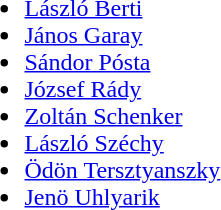<table>
<tr>
<td><br><ul><li><a href='#'>László Berti</a></li><li><a href='#'>János Garay</a></li><li><a href='#'>Sándor Pósta</a></li><li><a href='#'>József Rády</a></li><li><a href='#'>Zoltán Schenker</a></li><li><a href='#'>László Széchy</a></li><li><a href='#'>Ödön Tersztyanszky</a></li><li><a href='#'>Jenö Uhlyarik</a></li></ul></td>
</tr>
</table>
